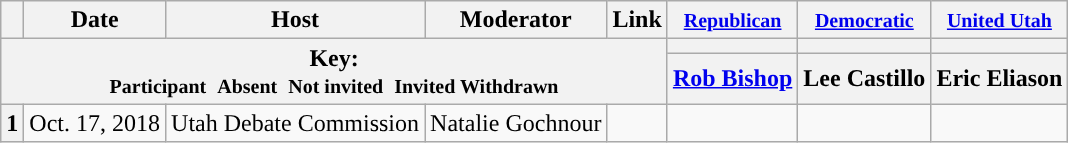<table class="wikitable" style="text-align:center;">
<tr>
<th scope="col"></th>
<th scope="col">Date</th>
<th scope="col">Host</th>
<th scope="col">Moderator</th>
<th scope="col">Link</th>
<th scope="col"><small><a href='#'>Republican</a></small></th>
<th scope="col"><small><a href='#'>Democratic</a></small></th>
<th scope="col"><small><a href='#'>United Utah</a></small></th>
</tr>
<tr>
<th colspan="5" rowspan="2">Key:<br> <small>Participant </small>  <small>Absent </small>  <small>Not invited </small>  <small>Invited  Withdrawn</small></th>
<th scope="col" style="background:"></th>
<th scope="col" style="background:"></th>
<th scope="col" style="background:"></th>
</tr>
<tr>
<th scope="col"><a href='#'>Rob Bishop</a></th>
<th scope="col">Lee Castillo</th>
<th scope="col">Eric Eliason</th>
</tr>
<tr>
<th>1</th>
<td style="white-space:nowrap;">Oct. 17, 2018</td>
<td style="white-space:nowrap;">Utah Debate Commission</td>
<td style="white-space:nowrap;">Natalie Gochnour</td>
<td style="white-space:nowrap;"></td>
<td></td>
<td></td>
<td></td>
</tr>
</table>
